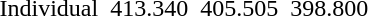<table>
<tr>
<td>Individual <br> </td>
<td></td>
<td>413.340</td>
<td></td>
<td>405.505</td>
<td></td>
<td>398.800</td>
</tr>
</table>
